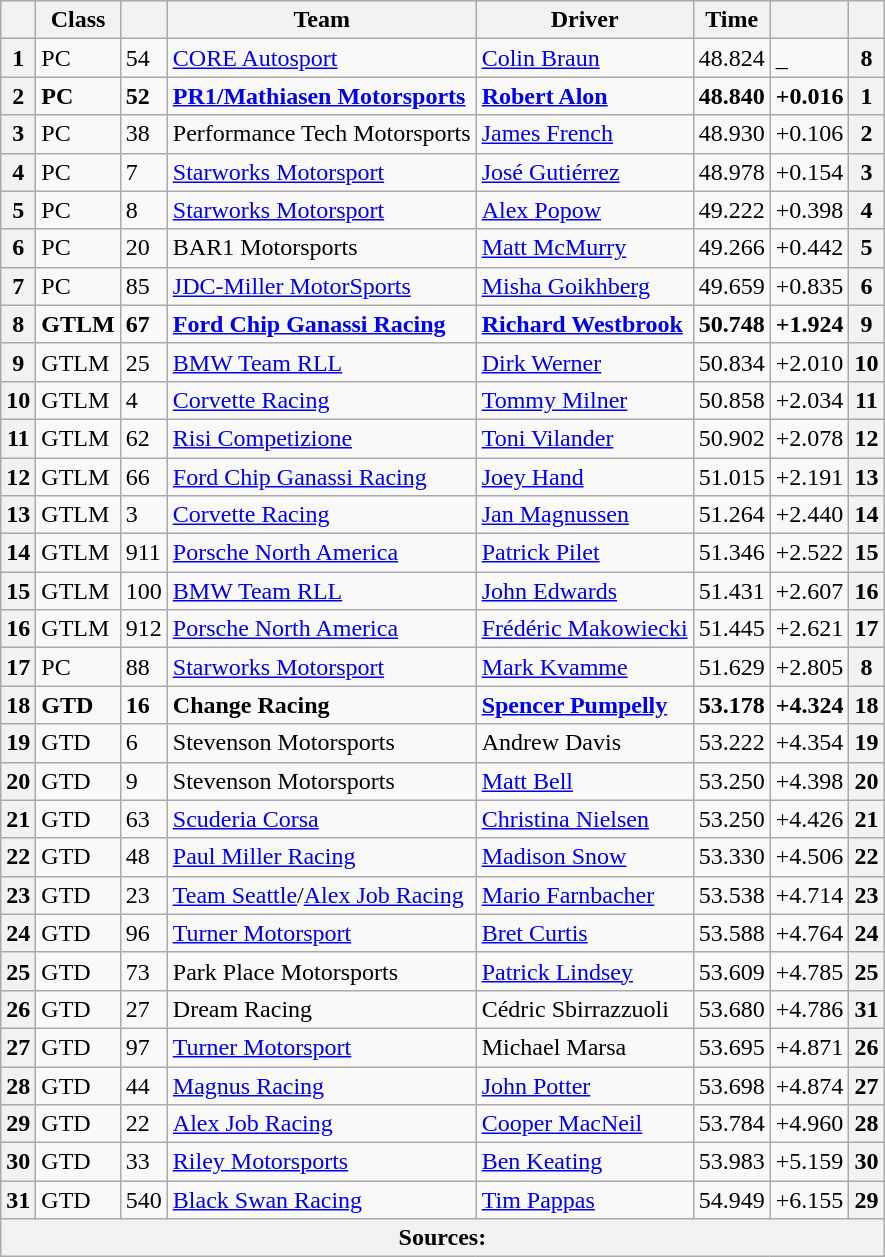<table class="wikitable">
<tr>
<th></th>
<th>Class</th>
<th></th>
<th>Team</th>
<th>Driver</th>
<th>Time</th>
<th></th>
<th></th>
</tr>
<tr>
<th>1</th>
<td>PC</td>
<td>54</td>
<td> <a href='#'>CORE Autosport</a></td>
<td> <a href='#'>Colin Braun</a></td>
<td>48.824</td>
<td>_</td>
<th>8</th>
</tr>
<tr style="font-weight:bold">
<th>2</th>
<td>PC</td>
<td>52</td>
<td> <a href='#'>PR1/Mathiasen Motorsports</a></td>
<td> <a href='#'>Robert Alon</a></td>
<td>48.840</td>
<td>+0.016</td>
<th>1</th>
</tr>
<tr>
<th>3</th>
<td>PC</td>
<td>38</td>
<td> Performance Tech Motorsports</td>
<td> <a href='#'>James French</a></td>
<td>48.930</td>
<td>+0.106</td>
<th>2</th>
</tr>
<tr>
<th>4</th>
<td>PC</td>
<td>7</td>
<td> <a href='#'>Starworks Motorsport</a></td>
<td> <a href='#'>José Gutiérrez</a></td>
<td>48.978</td>
<td>+0.154</td>
<th>3</th>
</tr>
<tr>
<th>5</th>
<td>PC</td>
<td>8</td>
<td> <a href='#'>Starworks Motorsport</a></td>
<td> <a href='#'>Alex Popow</a></td>
<td>49.222</td>
<td>+0.398</td>
<th>4</th>
</tr>
<tr>
<th>6</th>
<td>PC</td>
<td>20</td>
<td> BAR1 Motorsports</td>
<td> <a href='#'>Matt McMurry</a></td>
<td>49.266</td>
<td>+0.442</td>
<th>5</th>
</tr>
<tr>
<th>7</th>
<td>PC</td>
<td>85</td>
<td> <a href='#'>JDC-Miller MotorSports</a></td>
<td> <a href='#'>Misha Goikhberg</a></td>
<td>49.659</td>
<td>+0.835</td>
<th>6</th>
</tr>
<tr style="font-weight:bold">
<th>8</th>
<td>GTLM</td>
<td>67</td>
<td> <a href='#'>Ford Chip Ganassi Racing</a></td>
<td> <a href='#'>Richard Westbrook</a></td>
<td>50.748</td>
<td>+1.924</td>
<th>9</th>
</tr>
<tr>
<th>9</th>
<td>GTLM</td>
<td>25</td>
<td> <a href='#'>BMW Team RLL</a></td>
<td> <a href='#'>Dirk Werner</a></td>
<td>50.834</td>
<td>+2.010</td>
<th>10</th>
</tr>
<tr>
<th>10</th>
<td>GTLM</td>
<td>4</td>
<td> <a href='#'>Corvette Racing</a></td>
<td> <a href='#'>Tommy Milner</a></td>
<td>50.858</td>
<td>+2.034</td>
<th>11</th>
</tr>
<tr>
<th>11</th>
<td>GTLM</td>
<td>62</td>
<td> <a href='#'>Risi Competizione</a></td>
<td> <a href='#'>Toni Vilander</a></td>
<td>50.902</td>
<td>+2.078</td>
<th>12</th>
</tr>
<tr>
<th>12</th>
<td>GTLM</td>
<td>66</td>
<td> <a href='#'>Ford Chip Ganassi Racing</a></td>
<td> <a href='#'>Joey Hand</a></td>
<td>51.015</td>
<td>+2.191</td>
<th>13</th>
</tr>
<tr>
<th>13</th>
<td>GTLM</td>
<td>3</td>
<td> <a href='#'>Corvette Racing</a></td>
<td> <a href='#'>Jan Magnussen</a></td>
<td>51.264</td>
<td>+2.440</td>
<th>14</th>
</tr>
<tr>
<th>14</th>
<td>GTLM</td>
<td>911</td>
<td> <a href='#'>Porsche North America</a></td>
<td> <a href='#'>Patrick Pilet</a></td>
<td>51.346</td>
<td>+2.522</td>
<th>15</th>
</tr>
<tr>
<th>15</th>
<td>GTLM</td>
<td>100</td>
<td> <a href='#'>BMW Team RLL</a></td>
<td> <a href='#'>John Edwards</a></td>
<td>51.431</td>
<td>+2.607</td>
<th>16</th>
</tr>
<tr>
<th>16</th>
<td>GTLM</td>
<td>912</td>
<td> <a href='#'>Porsche North America</a></td>
<td> <a href='#'>Frédéric Makowiecki</a></td>
<td>51.445</td>
<td>+2.621</td>
<th>17</th>
</tr>
<tr>
<th>17</th>
<td>PC</td>
<td>88</td>
<td> <a href='#'>Starworks Motorsport</a></td>
<td> <a href='#'>Mark Kvamme</a></td>
<td>51.629</td>
<td>+2.805</td>
<th>8</th>
</tr>
<tr style="font-weight:bold">
<th>18</th>
<td>GTD</td>
<td>16</td>
<td> Change Racing</td>
<td> <a href='#'>Spencer Pumpelly</a></td>
<td>53.178</td>
<td>+4.324</td>
<th>18</th>
</tr>
<tr>
<th>19</th>
<td>GTD</td>
<td>6</td>
<td> Stevenson Motorsports</td>
<td> Andrew Davis</td>
<td>53.222</td>
<td>+4.354</td>
<th>19</th>
</tr>
<tr>
<th>20</th>
<td>GTD</td>
<td>9</td>
<td> Stevenson Motorsports</td>
<td> <a href='#'>Matt Bell</a></td>
<td>53.250</td>
<td>+4.398</td>
<th>20</th>
</tr>
<tr>
<th>21</th>
<td>GTD</td>
<td>63</td>
<td> <a href='#'>Scuderia Corsa</a></td>
<td> <a href='#'>Christina Nielsen</a></td>
<td>53.250</td>
<td>+4.426</td>
<th>21</th>
</tr>
<tr>
<th>22</th>
<td>GTD</td>
<td>48</td>
<td> <a href='#'>Paul Miller Racing</a></td>
<td> <a href='#'>Madison Snow</a></td>
<td>53.330</td>
<td>+4.506</td>
<th>22</th>
</tr>
<tr>
<th>23</th>
<td>GTD</td>
<td>23</td>
<td> <a href='#'>Team Seattle</a>/<a href='#'>Alex Job Racing</a></td>
<td> <a href='#'>Mario Farnbacher</a></td>
<td>53.538</td>
<td>+4.714</td>
<th>23</th>
</tr>
<tr>
<th>24</th>
<td>GTD</td>
<td>96</td>
<td> <a href='#'>Turner Motorsport</a></td>
<td> <a href='#'>Bret Curtis</a></td>
<td>53.588</td>
<td>+4.764</td>
<th>24</th>
</tr>
<tr>
<th>25</th>
<td>GTD</td>
<td>73</td>
<td> Park Place Motorsports</td>
<td> <a href='#'>Patrick Lindsey</a></td>
<td>53.609</td>
<td>+4.785</td>
<th>25</th>
</tr>
<tr>
<th>26</th>
<td>GTD</td>
<td>27</td>
<td> Dream Racing</td>
<td> Cédric Sbirrazzuoli</td>
<td>53.680</td>
<td>+4.786</td>
<th>31</th>
</tr>
<tr>
<th>27</th>
<td>GTD</td>
<td>97</td>
<td> <a href='#'>Turner Motorsport</a></td>
<td> Michael Marsa</td>
<td>53.695</td>
<td>+4.871</td>
<th>26</th>
</tr>
<tr>
<th>28</th>
<td>GTD</td>
<td>44</td>
<td> <a href='#'>Magnus Racing</a></td>
<td> <a href='#'>John Potter</a></td>
<td>53.698</td>
<td>+4.874</td>
<th>27</th>
</tr>
<tr>
<th>29</th>
<td>GTD</td>
<td>22</td>
<td> <a href='#'>Alex Job Racing</a></td>
<td> <a href='#'>Cooper MacNeil</a></td>
<td>53.784</td>
<td>+4.960</td>
<th>28</th>
</tr>
<tr>
<th>30</th>
<td>GTD</td>
<td>33</td>
<td> <a href='#'>Riley Motorsports</a></td>
<td> <a href='#'>Ben Keating</a></td>
<td>53.983</td>
<td>+5.159</td>
<th>30</th>
</tr>
<tr>
<th>31</th>
<td>GTD</td>
<td>540</td>
<td> <a href='#'>Black Swan Racing</a></td>
<td> <a href='#'>Tim Pappas</a></td>
<td>54.949</td>
<td>+6.155</td>
<th>29</th>
</tr>
<tr>
<th colspan="8">Sources:</th>
</tr>
</table>
